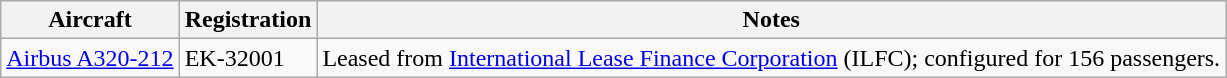<table class="wikitable">
<tr>
<th>Aircraft</th>
<th>Registration</th>
<th>Notes</th>
</tr>
<tr>
<td><a href='#'>Airbus A320-212</a></td>
<td>EK-32001</td>
<td>Leased from <a href='#'>International Lease Finance Corporation</a> (ILFC); configured for 156 passengers.</td>
</tr>
</table>
